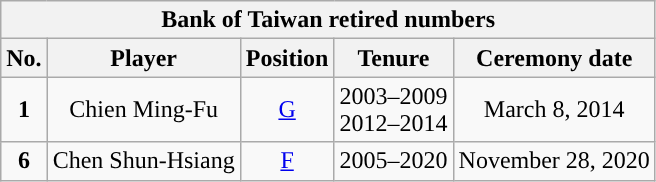<table class="wikitable sortable" style="text-align:center">
<tr>
<th colspan="5">Bank of Taiwan retired numbers</th>
</tr>
<tr>
<th>No.</th>
<th>Player</th>
<th>Position</th>
<th>Tenure</th>
<th>Ceremony date</th>
</tr>
<tr>
<td><strong>1</strong></td>
<td>Chien Ming-Fu</td>
<td><a href='#'>G</a></td>
<td>2003–2009<br>2012–2014</td>
<td>March 8, 2014</td>
</tr>
<tr>
<td><strong>6</strong></td>
<td>Chen Shun-Hsiang</td>
<td><a href='#'>F</a></td>
<td>2005–2020</td>
<td>November 28, 2020</td>
</tr>
</table>
